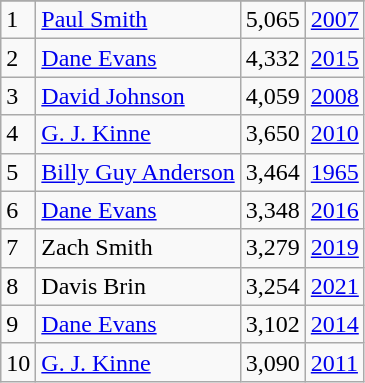<table class="wikitable">
<tr>
</tr>
<tr>
<td>1</td>
<td><a href='#'>Paul Smith</a></td>
<td>5,065</td>
<td><a href='#'>2007</a></td>
</tr>
<tr>
<td>2</td>
<td><a href='#'>Dane Evans</a></td>
<td>4,332</td>
<td><a href='#'>2015</a></td>
</tr>
<tr>
<td>3</td>
<td><a href='#'>David Johnson</a></td>
<td>4,059</td>
<td><a href='#'>2008</a></td>
</tr>
<tr>
<td>4</td>
<td><a href='#'>G. J. Kinne</a></td>
<td>3,650</td>
<td><a href='#'>2010</a></td>
</tr>
<tr>
<td>5</td>
<td><a href='#'>Billy Guy Anderson</a></td>
<td>3,464</td>
<td><a href='#'>1965</a></td>
</tr>
<tr>
<td>6</td>
<td><a href='#'>Dane Evans</a></td>
<td>3,348</td>
<td><a href='#'>2016</a></td>
</tr>
<tr>
<td>7</td>
<td>Zach Smith</td>
<td>3,279</td>
<td><a href='#'>2019</a></td>
</tr>
<tr>
<td>8</td>
<td>Davis Brin</td>
<td>3,254</td>
<td><a href='#'>2021</a></td>
</tr>
<tr>
<td>9</td>
<td><a href='#'>Dane Evans</a></td>
<td>3,102</td>
<td><a href='#'>2014</a></td>
</tr>
<tr>
<td>10</td>
<td><a href='#'>G. J. Kinne</a></td>
<td>3,090</td>
<td><a href='#'>2011</a></td>
</tr>
</table>
